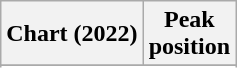<table class="wikitable sortable plainrowheaders">
<tr>
<th>Chart (2022)</th>
<th>Peak<br>position</th>
</tr>
<tr>
</tr>
<tr>
</tr>
<tr>
</tr>
</table>
